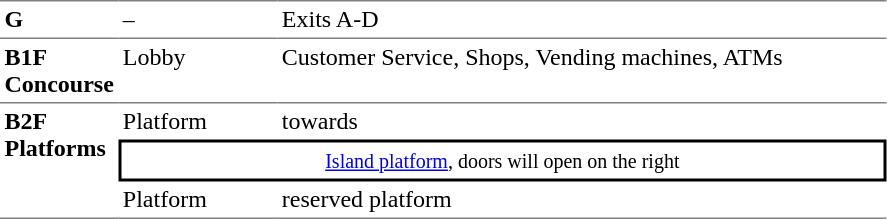<table table border=0 cellspacing=0 cellpadding=3>
<tr>
<td style="border-top:solid 1px gray;" width=50 valign=top><strong>G</strong></td>
<td style="border-top:solid 1px gray;" width=100 valign=top>–</td>
<td style="border-top:solid 1px gray;" width=390 valign=top>Exits A-D</td>
</tr>
<tr>
<td style="border-bottom:solid 1px gray; border-top:solid 1px gray;" valign=top width=50><strong>B1F<br>Concourse</strong></td>
<td style="border-bottom:solid 1px gray; border-top:solid 1px gray;" valign=top width=100>Lobby</td>
<td style="border-bottom:solid 1px gray; border-top:solid 1px gray;" valign=top width=400>Customer Service, Shops, Vending machines, ATMs</td>
</tr>
<tr>
<td style="border-bottom:solid 1px gray;" rowspan="6" valign=top><strong>B2F<br>Platforms</strong></td>
<td>Platform</td>
<td>  towards  </td>
</tr>
<tr>
<td style="border-right:solid 2px black;border-left:solid 2px black;border-top:solid 2px black;border-bottom:solid 2px black;text-align:center;" colspan=2><small><a href='#'>Island platform</a>, doors will open on the right</small></td>
</tr>
<tr>
<td style="border-bottom:solid 1px gray;">Platform</td>
<td style="border-bottom:solid 1px gray;">  reserved platform</td>
</tr>
</table>
